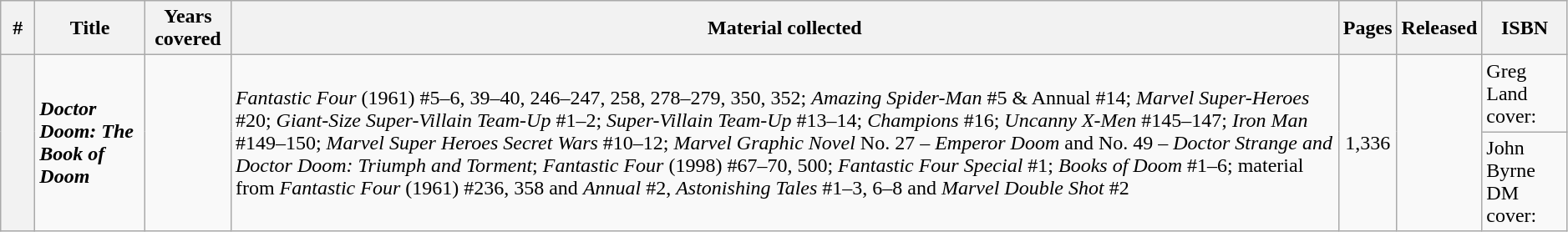<table class="wikitable sortable" width="99%">
<tr>
<th class="unsortable" width="20px">#</th>
<th>Title</th>
<th>Years covered</th>
<th class="unsortable">Material collected</th>
<th>Pages</th>
<th>Released</th>
<th class="unsortable">ISBN</th>
</tr>
<tr>
<th rowspan="2" style="background-color: light grey;"></th>
<td rowspan="2"><strong><em>Doctor Doom: The Book of Doom</em></strong></td>
<td rowspan="2"></td>
<td rowspan="2"><em>Fantastic Four</em> (1961) #5–6, 39–40, 246–247, 258, 278–279, 350, 352; <em>Amazing Spider-Man</em> #5 & Annual #14; <em>Marvel Super-Heroes</em> #20; <em>Giant-Size Super-Villain Team-Up</em> #1–2; <em>Super-Villain Team-Up</em> #13–14; <em>Champions</em> #16; <em>Uncanny X-Men</em> #145–147; <em>Iron Man</em> #149–150; <em>Marvel Super Heroes Secret Wars</em> #10–12; <em>Marvel Graphic Novel</em> No. 27 – <em>Emperor Doom</em> and No. 49 – <em>Doctor Strange and Doctor Doom: Triumph and Torment</em>; <em>Fantastic Four</em> (1998) #67–70, 500; <em>Fantastic Four Special</em> #1; <em>Books of Doom</em> #1–6; material from <em>Fantastic Four</em> (1961) #236, 358 and <em>Annual</em> #2, <em>Astonishing Tales</em> #1–3, 6–8 and <em>Marvel Double Shot</em> #2</td>
<td rowspan="2" style="text-align: center;">1,336</td>
<td rowspan="2"></td>
<td>Greg Land cover: </td>
</tr>
<tr>
<td>John Byrne DM cover: </td>
</tr>
</table>
